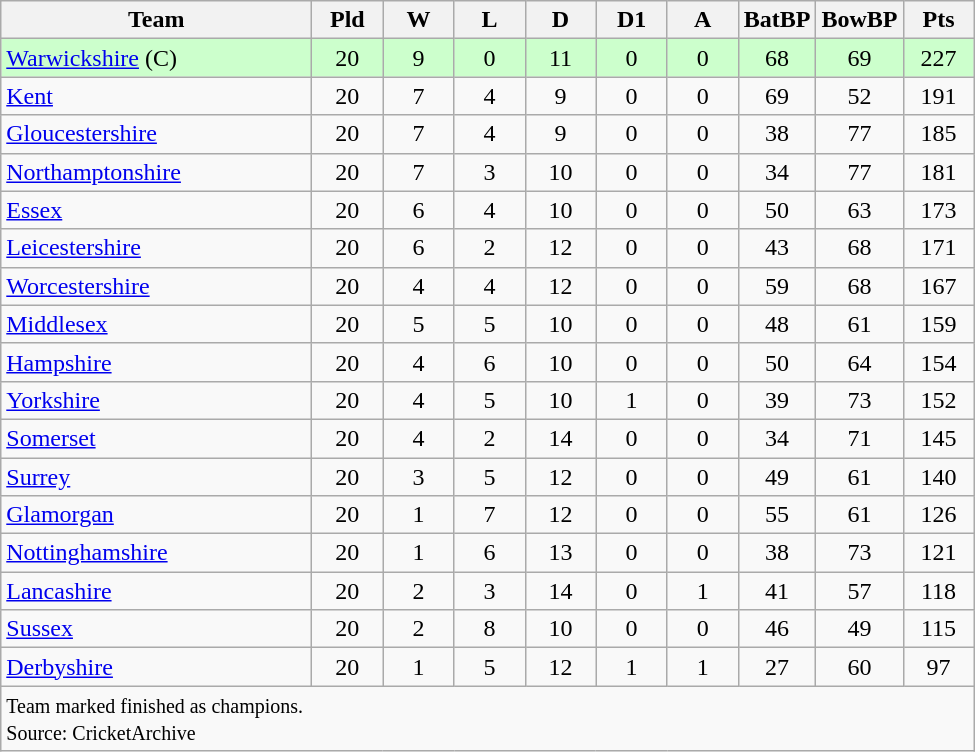<table class="wikitable" style="text-align: center;">
<tr>
<th width=200>Team</th>
<th width=40>Pld</th>
<th width=40>W</th>
<th width=40>L</th>
<th width=40>D</th>
<th width=40>D1</th>
<th width=40>A</th>
<th width=40>BatBP</th>
<th width=40>BowBP</th>
<th width=40>Pts</th>
</tr>
<tr bgcolor="#ccffcc">
<td align=left><a href='#'>Warwickshire</a> (C)</td>
<td>20</td>
<td>9</td>
<td>0</td>
<td>11</td>
<td>0</td>
<td>0</td>
<td>68</td>
<td>69</td>
<td>227</td>
</tr>
<tr>
<td align=left><a href='#'>Kent</a></td>
<td>20</td>
<td>7</td>
<td>4</td>
<td>9</td>
<td>0</td>
<td>0</td>
<td>69</td>
<td>52</td>
<td>191</td>
</tr>
<tr>
<td align=left><a href='#'>Gloucestershire</a></td>
<td>20</td>
<td>7</td>
<td>4</td>
<td>9</td>
<td>0</td>
<td>0</td>
<td>38</td>
<td>77</td>
<td>185</td>
</tr>
<tr>
<td align=left><a href='#'>Northamptonshire</a></td>
<td>20</td>
<td>7</td>
<td>3</td>
<td>10</td>
<td>0</td>
<td>0</td>
<td>34</td>
<td>77</td>
<td>181</td>
</tr>
<tr>
<td align=left><a href='#'>Essex</a></td>
<td>20</td>
<td>6</td>
<td>4</td>
<td>10</td>
<td>0</td>
<td>0</td>
<td>50</td>
<td>63</td>
<td>173</td>
</tr>
<tr>
<td align=left><a href='#'>Leicestershire</a></td>
<td>20</td>
<td>6</td>
<td>2</td>
<td>12</td>
<td>0</td>
<td>0</td>
<td>43</td>
<td>68</td>
<td>171</td>
</tr>
<tr>
<td align=left><a href='#'>Worcestershire</a></td>
<td>20</td>
<td>4</td>
<td>4</td>
<td>12</td>
<td>0</td>
<td>0</td>
<td>59</td>
<td>68</td>
<td>167</td>
</tr>
<tr>
<td align=left><a href='#'>Middlesex</a></td>
<td>20</td>
<td>5</td>
<td>5</td>
<td>10</td>
<td>0</td>
<td>0</td>
<td>48</td>
<td>61</td>
<td>159</td>
</tr>
<tr>
<td align=left><a href='#'>Hampshire</a></td>
<td>20</td>
<td>4</td>
<td>6</td>
<td>10</td>
<td>0</td>
<td>0</td>
<td>50</td>
<td>64</td>
<td>154</td>
</tr>
<tr>
<td align=left><a href='#'>Yorkshire</a></td>
<td>20</td>
<td>4</td>
<td>5</td>
<td>10</td>
<td>1</td>
<td>0</td>
<td>39</td>
<td>73</td>
<td>152</td>
</tr>
<tr>
<td align=left><a href='#'>Somerset</a></td>
<td>20</td>
<td>4</td>
<td>2</td>
<td>14</td>
<td>0</td>
<td>0</td>
<td>34</td>
<td>71</td>
<td>145</td>
</tr>
<tr>
<td align=left><a href='#'>Surrey</a></td>
<td>20</td>
<td>3</td>
<td>5</td>
<td>12</td>
<td>0</td>
<td>0</td>
<td>49</td>
<td>61</td>
<td>140</td>
</tr>
<tr>
<td align=left><a href='#'>Glamorgan</a></td>
<td>20</td>
<td>1</td>
<td>7</td>
<td>12</td>
<td>0</td>
<td>0</td>
<td>55</td>
<td>61</td>
<td>126</td>
</tr>
<tr>
<td align=left><a href='#'>Nottinghamshire</a></td>
<td>20</td>
<td>1</td>
<td>6</td>
<td>13</td>
<td>0</td>
<td>0</td>
<td>38</td>
<td>73</td>
<td>121</td>
</tr>
<tr>
<td align=left><a href='#'>Lancashire</a></td>
<td>20</td>
<td>2</td>
<td>3</td>
<td>14</td>
<td>0</td>
<td>1</td>
<td>41</td>
<td>57</td>
<td>118</td>
</tr>
<tr>
<td align=left><a href='#'>Sussex</a></td>
<td>20</td>
<td>2</td>
<td>8</td>
<td>10</td>
<td>0</td>
<td>0</td>
<td>46</td>
<td>49</td>
<td>115</td>
</tr>
<tr>
<td align=left><a href='#'>Derbyshire</a></td>
<td>20</td>
<td>1</td>
<td>5</td>
<td>12</td>
<td>1</td>
<td>1</td>
<td>27</td>
<td>60</td>
<td>97</td>
</tr>
<tr>
<td colspan="10" align="left"><small>Team marked  finished as champions.<br>Source: CricketArchive</small></td>
</tr>
</table>
